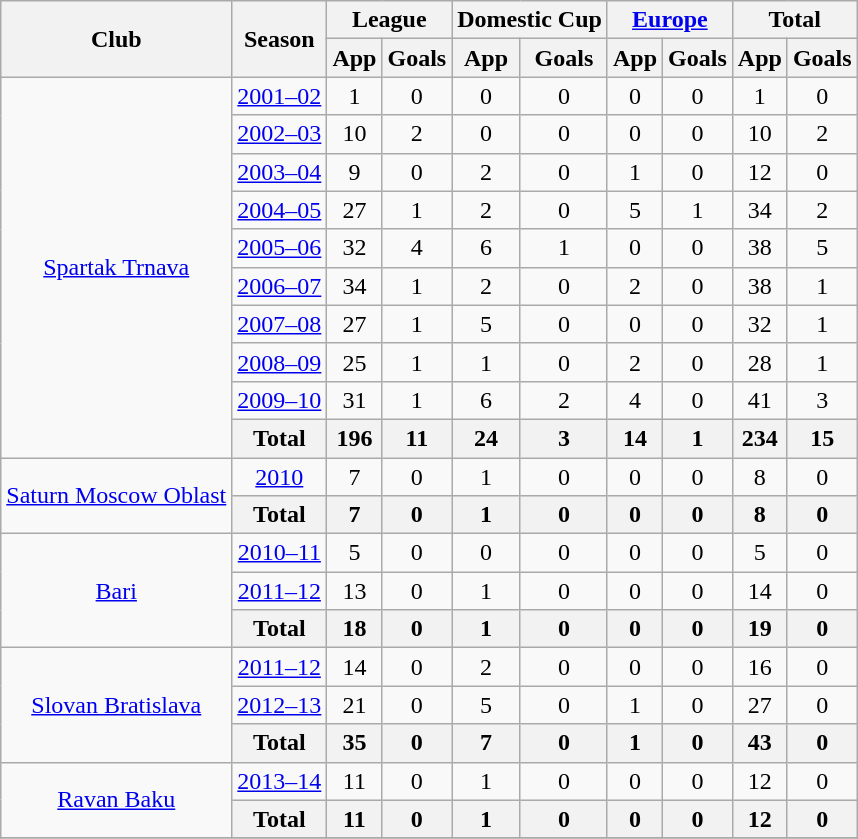<table class="wikitable" style="text-align: center;">
<tr>
<th rowspan="2">Club</th>
<th rowspan="2">Season</th>
<th colspan="2">League</th>
<th colspan="2">Domestic Cup</th>
<th colspan="2"><a href='#'>Europe</a></th>
<th colspan="2">Total</th>
</tr>
<tr>
<th>App</th>
<th>Goals</th>
<th>App</th>
<th>Goals</th>
<th>App</th>
<th>Goals</th>
<th>App</th>
<th>Goals</th>
</tr>
<tr>
<td rowspan="10"><a href='#'>Spartak Trnava</a></td>
<td><a href='#'>2001–02</a></td>
<td>1</td>
<td>0</td>
<td>0</td>
<td>0</td>
<td>0</td>
<td>0</td>
<td>1</td>
<td>0</td>
</tr>
<tr>
<td><a href='#'>2002–03</a></td>
<td>10</td>
<td>2</td>
<td>0</td>
<td>0</td>
<td>0</td>
<td>0</td>
<td>10</td>
<td>2</td>
</tr>
<tr>
<td><a href='#'>2003–04</a></td>
<td>9</td>
<td>0</td>
<td>2</td>
<td>0</td>
<td>1</td>
<td>0</td>
<td>12</td>
<td>0</td>
</tr>
<tr>
<td><a href='#'>2004–05</a></td>
<td>27</td>
<td>1</td>
<td>2</td>
<td>0</td>
<td>5</td>
<td>1</td>
<td>34</td>
<td>2</td>
</tr>
<tr>
<td><a href='#'>2005–06</a></td>
<td>32</td>
<td>4</td>
<td>6</td>
<td>1</td>
<td>0</td>
<td>0</td>
<td>38</td>
<td>5</td>
</tr>
<tr>
<td><a href='#'>2006–07</a></td>
<td>34</td>
<td>1</td>
<td>2</td>
<td>0</td>
<td>2</td>
<td>0</td>
<td>38</td>
<td>1</td>
</tr>
<tr>
<td><a href='#'>2007–08</a></td>
<td>27</td>
<td>1</td>
<td>5</td>
<td>0</td>
<td>0</td>
<td>0</td>
<td>32</td>
<td>1</td>
</tr>
<tr>
<td><a href='#'>2008–09</a></td>
<td>25</td>
<td>1</td>
<td>1</td>
<td>0</td>
<td>2</td>
<td>0</td>
<td>28</td>
<td>1</td>
</tr>
<tr>
<td><a href='#'>2009–10</a></td>
<td>31</td>
<td>1</td>
<td>6</td>
<td>2</td>
<td>4</td>
<td>0</td>
<td>41</td>
<td>3</td>
</tr>
<tr>
<th>Total</th>
<th>196</th>
<th>11</th>
<th>24</th>
<th>3</th>
<th>14</th>
<th>1</th>
<th>234</th>
<th>15</th>
</tr>
<tr>
<td rowspan="2"><a href='#'>Saturn Moscow Oblast</a></td>
<td><a href='#'>2010</a></td>
<td>7</td>
<td>0</td>
<td>1</td>
<td>0</td>
<td>0</td>
<td>0</td>
<td>8</td>
<td>0</td>
</tr>
<tr>
<th>Total</th>
<th>7</th>
<th>0</th>
<th>1</th>
<th>0</th>
<th>0</th>
<th>0</th>
<th>8</th>
<th>0</th>
</tr>
<tr>
<td rowspan="3"><a href='#'>Bari</a></td>
<td><a href='#'>2010–11</a></td>
<td>5</td>
<td>0</td>
<td>0</td>
<td>0</td>
<td>0</td>
<td>0</td>
<td>5</td>
<td>0</td>
</tr>
<tr>
<td><a href='#'>2011–12</a></td>
<td>13</td>
<td>0</td>
<td>1</td>
<td>0</td>
<td>0</td>
<td>0</td>
<td>14</td>
<td>0</td>
</tr>
<tr>
<th>Total</th>
<th>18</th>
<th>0</th>
<th>1</th>
<th>0</th>
<th>0</th>
<th>0</th>
<th>19</th>
<th>0</th>
</tr>
<tr>
<td rowspan="3"><a href='#'>Slovan Bratislava</a></td>
<td><a href='#'>2011–12</a></td>
<td>14</td>
<td>0</td>
<td>2</td>
<td>0</td>
<td>0</td>
<td>0</td>
<td>16</td>
<td>0</td>
</tr>
<tr>
<td><a href='#'>2012–13</a></td>
<td>21</td>
<td>0</td>
<td>5</td>
<td>0</td>
<td>1</td>
<td>0</td>
<td>27</td>
<td>0</td>
</tr>
<tr>
<th>Total</th>
<th>35</th>
<th>0</th>
<th>7</th>
<th>0</th>
<th>1</th>
<th>0</th>
<th>43</th>
<th>0</th>
</tr>
<tr>
<td rowspan="2"><a href='#'>Ravan Baku</a></td>
<td><a href='#'>2013–14</a></td>
<td>11</td>
<td>0</td>
<td>1</td>
<td>0</td>
<td>0</td>
<td>0</td>
<td>12</td>
<td>0</td>
</tr>
<tr>
<th>Total</th>
<th>11</th>
<th>0</th>
<th>1</th>
<th>0</th>
<th>0</th>
<th>0</th>
<th>12</th>
<th>0</th>
</tr>
<tr>
</tr>
</table>
